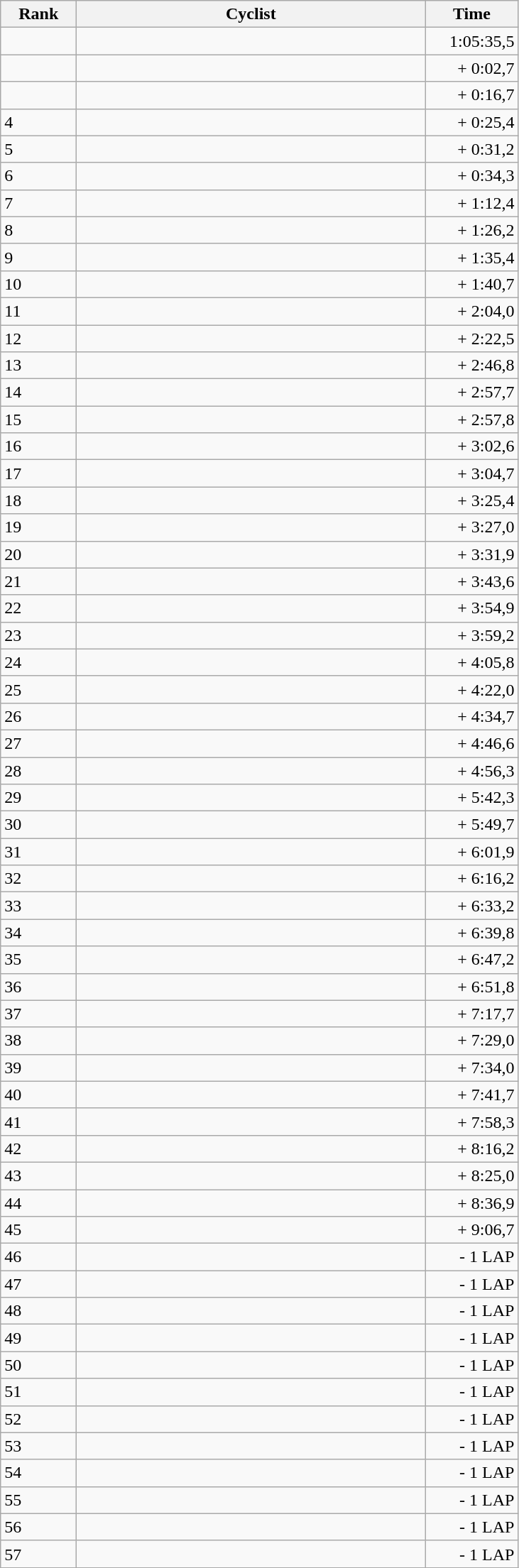<table class="wikitable">
<tr>
<th style="width: 4em;">Rank</th>
<th style="width: 20em;">Cyclist</th>
<th style="width: 5em;">Time</th>
</tr>
<tr>
<td></td>
<td></td>
<td align="right">1:05:35,5</td>
</tr>
<tr>
<td></td>
<td></td>
<td align="right">+ 0:02,7</td>
</tr>
<tr>
<td></td>
<td></td>
<td align="right">+ 0:16,7</td>
</tr>
<tr>
<td>4</td>
<td></td>
<td align="right">+ 0:25,4</td>
</tr>
<tr>
<td>5</td>
<td></td>
<td align="right">+ 0:31,2</td>
</tr>
<tr>
<td>6</td>
<td></td>
<td align="right">+ 0:34,3</td>
</tr>
<tr>
<td>7</td>
<td></td>
<td align="right">+ 1:12,4</td>
</tr>
<tr>
<td>8</td>
<td></td>
<td align="right">+ 1:26,2</td>
</tr>
<tr>
<td>9</td>
<td></td>
<td align="right">+ 1:35,4</td>
</tr>
<tr>
<td>10</td>
<td></td>
<td align="right">+ 1:40,7</td>
</tr>
<tr>
<td>11</td>
<td></td>
<td align="right">+ 2:04,0</td>
</tr>
<tr>
<td>12</td>
<td></td>
<td align="right">+ 2:22,5</td>
</tr>
<tr>
<td>13</td>
<td></td>
<td align="right">+ 2:46,8</td>
</tr>
<tr>
<td>14</td>
<td></td>
<td align="right">+ 2:57,7</td>
</tr>
<tr>
<td>15</td>
<td></td>
<td align="right">+ 2:57,8</td>
</tr>
<tr>
<td>16</td>
<td></td>
<td align="right">+ 3:02,6</td>
</tr>
<tr>
<td>17</td>
<td></td>
<td align="right">+ 3:04,7</td>
</tr>
<tr>
<td>18</td>
<td></td>
<td align="right">+ 3:25,4</td>
</tr>
<tr>
<td>19</td>
<td></td>
<td align="right">+ 3:27,0</td>
</tr>
<tr>
<td>20</td>
<td></td>
<td align="right">+ 3:31,9</td>
</tr>
<tr>
<td>21</td>
<td></td>
<td align="right">+ 3:43,6</td>
</tr>
<tr>
<td>22</td>
<td></td>
<td align="right">+ 3:54,9</td>
</tr>
<tr>
<td>23</td>
<td></td>
<td align="right">+ 3:59,2</td>
</tr>
<tr>
<td>24</td>
<td></td>
<td align="right">+ 4:05,8</td>
</tr>
<tr>
<td>25</td>
<td></td>
<td align="right">+ 4:22,0</td>
</tr>
<tr>
<td>26</td>
<td></td>
<td align="right">+ 4:34,7</td>
</tr>
<tr>
<td>27</td>
<td></td>
<td align="right">+ 4:46,6</td>
</tr>
<tr>
<td>28</td>
<td></td>
<td align="right">+ 4:56,3</td>
</tr>
<tr>
<td>29</td>
<td></td>
<td align="right">+ 5:42,3</td>
</tr>
<tr>
<td>30</td>
<td></td>
<td align="right">+ 5:49,7</td>
</tr>
<tr>
<td>31</td>
<td></td>
<td align="right">+ 6:01,9</td>
</tr>
<tr>
<td>32</td>
<td></td>
<td align="right">+ 6:16,2</td>
</tr>
<tr>
<td>33</td>
<td></td>
<td align="right">+ 6:33,2</td>
</tr>
<tr>
<td>34</td>
<td></td>
<td align="right">+ 6:39,8</td>
</tr>
<tr>
<td>35</td>
<td></td>
<td align="right">+ 6:47,2</td>
</tr>
<tr>
<td>36</td>
<td></td>
<td align="right">+ 6:51,8</td>
</tr>
<tr>
<td>37</td>
<td></td>
<td align="right">+ 7:17,7</td>
</tr>
<tr>
<td>38</td>
<td></td>
<td align="right">+ 7:29,0</td>
</tr>
<tr>
<td>39</td>
<td></td>
<td align="right">+ 7:34,0</td>
</tr>
<tr>
<td>40</td>
<td></td>
<td align="right">+ 7:41,7</td>
</tr>
<tr>
<td>41</td>
<td></td>
<td align="right">+ 7:58,3</td>
</tr>
<tr>
<td>42</td>
<td></td>
<td align="right">+ 8:16,2</td>
</tr>
<tr>
<td>43</td>
<td></td>
<td align="right">+ 8:25,0</td>
</tr>
<tr>
<td>44</td>
<td></td>
<td align="right">+ 8:36,9</td>
</tr>
<tr>
<td>45</td>
<td></td>
<td align="right">+ 9:06,7</td>
</tr>
<tr>
<td>46</td>
<td></td>
<td align="right">- 1 LAP</td>
</tr>
<tr>
<td>47</td>
<td></td>
<td align="right">- 1 LAP</td>
</tr>
<tr>
<td>48</td>
<td></td>
<td align="right">- 1 LAP</td>
</tr>
<tr>
<td>49</td>
<td></td>
<td align="right">- 1 LAP</td>
</tr>
<tr>
<td>50</td>
<td></td>
<td align="right">- 1 LAP</td>
</tr>
<tr>
<td>51</td>
<td></td>
<td align="right">- 1 LAP</td>
</tr>
<tr>
<td>52</td>
<td></td>
<td align="right">- 1 LAP</td>
</tr>
<tr>
<td>53</td>
<td></td>
<td align="right">- 1 LAP</td>
</tr>
<tr>
<td>54</td>
<td></td>
<td align="right">- 1 LAP</td>
</tr>
<tr>
<td>55</td>
<td></td>
<td align="right">- 1 LAP</td>
</tr>
<tr>
<td>56</td>
<td></td>
<td align="right">- 1 LAP</td>
</tr>
<tr>
<td>57</td>
<td></td>
<td align="right">- 1 LAP</td>
</tr>
</table>
